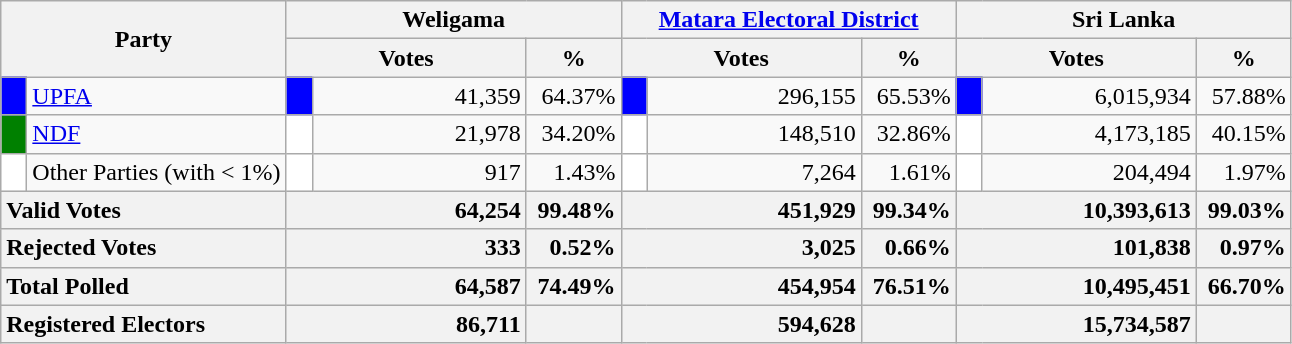<table class="wikitable">
<tr>
<th colspan="2" width="144px"rowspan="2">Party</th>
<th colspan="3" width="216px">Weligama</th>
<th colspan="3" width="216px"><a href='#'>Matara Electoral District</a></th>
<th colspan="3" width="216px">Sri Lanka</th>
</tr>
<tr>
<th colspan="2" width="144px">Votes</th>
<th>%</th>
<th colspan="2" width="144px">Votes</th>
<th>%</th>
<th colspan="2" width="144px">Votes</th>
<th>%</th>
</tr>
<tr>
<td style="background-color:blue;" width="10px"></td>
<td style="text-align:left;"><a href='#'>UPFA</a></td>
<td style="background-color:blue;" width="10px"></td>
<td style="text-align:right;">41,359</td>
<td style="text-align:right;">64.37%</td>
<td style="background-color:blue;" width="10px"></td>
<td style="text-align:right;">296,155</td>
<td style="text-align:right;">65.53%</td>
<td style="background-color:blue;" width="10px"></td>
<td style="text-align:right;">6,015,934</td>
<td style="text-align:right;">57.88%</td>
</tr>
<tr>
<td style="background-color:green;" width="10px"></td>
<td style="text-align:left;"><a href='#'>NDF</a></td>
<td style="background-color:white;" width="10px"></td>
<td style="text-align:right;">21,978</td>
<td style="text-align:right;">34.20%</td>
<td style="background-color:white;" width="10px"></td>
<td style="text-align:right;">148,510</td>
<td style="text-align:right;">32.86%</td>
<td style="background-color:white;" width="10px"></td>
<td style="text-align:right;">4,173,185</td>
<td style="text-align:right;">40.15%</td>
</tr>
<tr>
<td style="background-color:white;" width="10px"></td>
<td style="text-align:left;">Other Parties (with < 1%)</td>
<td style="background-color:white;" width="10px"></td>
<td style="text-align:right;">917</td>
<td style="text-align:right;">1.43%</td>
<td style="background-color:white;" width="10px"></td>
<td style="text-align:right;">7,264</td>
<td style="text-align:right;">1.61%</td>
<td style="background-color:white;" width="10px"></td>
<td style="text-align:right;">204,494</td>
<td style="text-align:right;">1.97%</td>
</tr>
<tr>
<th colspan="2" width="144px"style="text-align:left;">Valid Votes</th>
<th style="text-align:right;"colspan="2" width="144px">64,254</th>
<th style="text-align:right;">99.48%</th>
<th style="text-align:right;"colspan="2" width="144px">451,929</th>
<th style="text-align:right;">99.34%</th>
<th style="text-align:right;"colspan="2" width="144px">10,393,613</th>
<th style="text-align:right;">99.03%</th>
</tr>
<tr>
<th colspan="2" width="144px"style="text-align:left;">Rejected Votes</th>
<th style="text-align:right;"colspan="2" width="144px">333</th>
<th style="text-align:right;">0.52%</th>
<th style="text-align:right;"colspan="2" width="144px">3,025</th>
<th style="text-align:right;">0.66%</th>
<th style="text-align:right;"colspan="2" width="144px">101,838</th>
<th style="text-align:right;">0.97%</th>
</tr>
<tr>
<th colspan="2" width="144px"style="text-align:left;">Total Polled</th>
<th style="text-align:right;"colspan="2" width="144px">64,587</th>
<th style="text-align:right;">74.49%</th>
<th style="text-align:right;"colspan="2" width="144px">454,954</th>
<th style="text-align:right;">76.51%</th>
<th style="text-align:right;"colspan="2" width="144px">10,495,451</th>
<th style="text-align:right;">66.70%</th>
</tr>
<tr>
<th colspan="2" width="144px"style="text-align:left;">Registered Electors</th>
<th style="text-align:right;"colspan="2" width="144px">86,711</th>
<th></th>
<th style="text-align:right;"colspan="2" width="144px">594,628</th>
<th></th>
<th style="text-align:right;"colspan="2" width="144px">15,734,587</th>
<th></th>
</tr>
</table>
